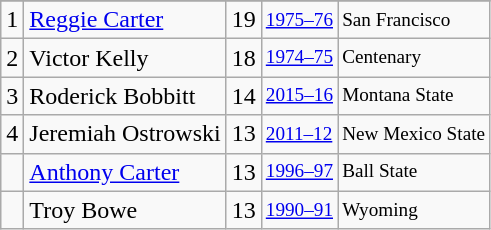<table class="wikitable">
<tr>
</tr>
<tr>
<td>1</td>
<td><a href='#'>Reggie Carter</a></td>
<td>19</td>
<td style="font-size:80%;"><a href='#'>1975–76</a></td>
<td style="font-size:80%;">San Francisco</td>
</tr>
<tr>
<td>2</td>
<td>Victor Kelly</td>
<td>18</td>
<td style="font-size:80%;"><a href='#'>1974–75</a></td>
<td style="font-size:80%;">Centenary</td>
</tr>
<tr>
<td>3</td>
<td>Roderick Bobbitt</td>
<td>14</td>
<td style="font-size:80%;"><a href='#'>2015–16</a></td>
<td style="font-size:80%;">Montana State</td>
</tr>
<tr>
<td>4</td>
<td>Jeremiah Ostrowski</td>
<td>13</td>
<td style="font-size:80%;"><a href='#'>2011–12</a></td>
<td style="font-size:80%;">New Mexico State</td>
</tr>
<tr>
<td></td>
<td><a href='#'>Anthony Carter</a></td>
<td>13</td>
<td style="font-size:80%;"><a href='#'>1996–97</a></td>
<td style="font-size:80%;">Ball State</td>
</tr>
<tr>
<td></td>
<td>Troy Bowe</td>
<td>13</td>
<td style="font-size:80%;"><a href='#'>1990–91</a></td>
<td style="font-size:80%;">Wyoming</td>
</tr>
</table>
